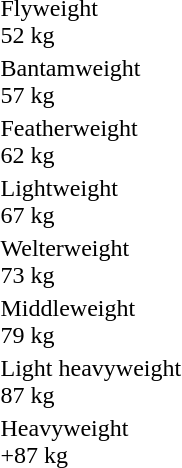<table>
<tr>
<td>Flyweight<br>52 kg</td>
<td></td>
<td></td>
<td></td>
</tr>
<tr>
<td>Bantamweight<br>57 kg</td>
<td></td>
<td></td>
<td></td>
</tr>
<tr>
<td>Featherweight<br>62 kg</td>
<td></td>
<td></td>
<td></td>
</tr>
<tr>
<td>Lightweight<br>67 kg</td>
<td></td>
<td></td>
<td></td>
</tr>
<tr>
<td>Welterweight<br>73 kg</td>
<td></td>
<td></td>
<td></td>
</tr>
<tr>
<td>Middleweight<br>79 kg</td>
<td></td>
<td></td>
<td></td>
</tr>
<tr>
<td>Light heavyweight<br>87 kg</td>
<td></td>
<td></td>
<td></td>
</tr>
<tr>
<td>Heavyweight<br>+87 kg</td>
<td></td>
<td></td>
<td></td>
</tr>
</table>
